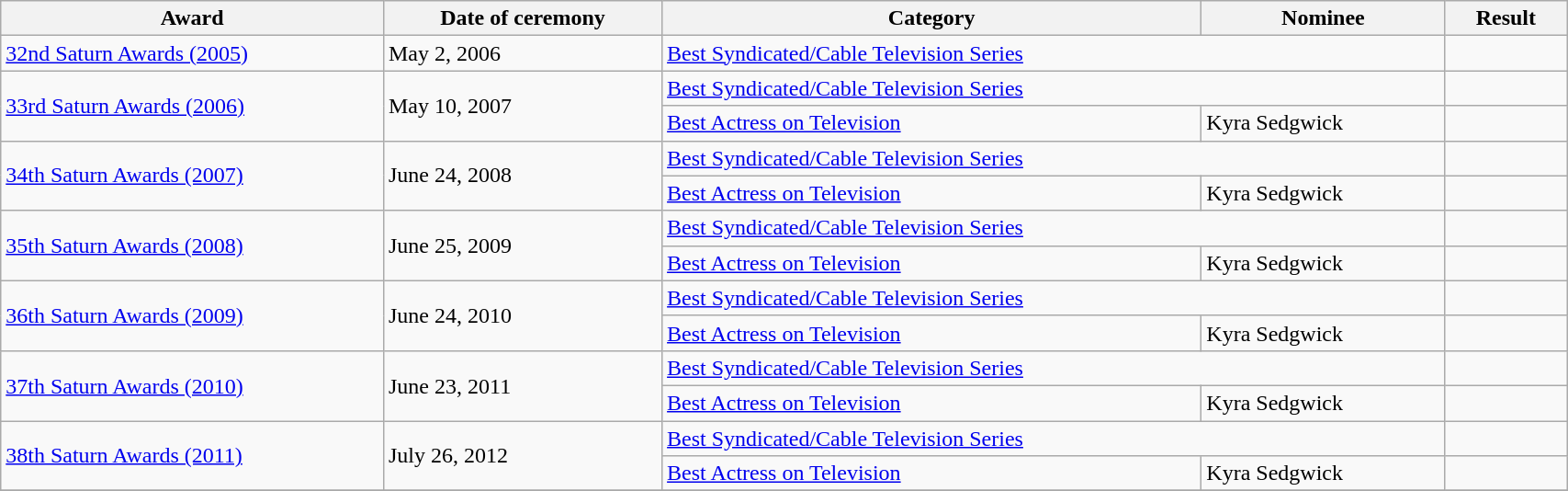<table class="wikitable" style="width:90%;">
<tr>
<th style="width:22%;">Award</th>
<th style="width:16%;">Date of ceremony</th>
<th style="width:31%;">Category</th>
<th style="width:14%;">Nominee</th>
<th style="width:7%;">Result</th>
</tr>
<tr>
<td><a href='#'>32nd Saturn Awards (2005)</a></td>
<td>May 2, 2006</td>
<td colspan="2"><a href='#'>Best Syndicated/Cable Television Series</a></td>
<td></td>
</tr>
<tr>
<td rowspan="2"><a href='#'>33rd Saturn Awards (2006)</a></td>
<td rowspan="2">May 10, 2007</td>
<td colspan="2"><a href='#'>Best Syndicated/Cable Television Series</a></td>
<td></td>
</tr>
<tr>
<td><a href='#'>Best Actress on Television</a></td>
<td>Kyra Sedgwick</td>
<td></td>
</tr>
<tr>
<td rowspan="2"><a href='#'>34th Saturn Awards (2007)</a></td>
<td rowspan="2">June 24, 2008</td>
<td colspan="2"><a href='#'>Best Syndicated/Cable Television Series</a></td>
<td></td>
</tr>
<tr>
<td><a href='#'>Best Actress on Television</a></td>
<td>Kyra Sedgwick</td>
<td></td>
</tr>
<tr>
<td rowspan="2"><a href='#'>35th Saturn Awards (2008)</a></td>
<td rowspan="2">June 25, 2009</td>
<td colspan="2"><a href='#'>Best Syndicated/Cable Television Series</a></td>
<td></td>
</tr>
<tr>
<td><a href='#'>Best Actress on Television</a></td>
<td>Kyra Sedgwick</td>
<td></td>
</tr>
<tr>
<td rowspan="2"><a href='#'>36th Saturn Awards (2009)</a></td>
<td rowspan="2">June 24, 2010</td>
<td colspan="2"><a href='#'>Best Syndicated/Cable Television Series</a></td>
<td></td>
</tr>
<tr>
<td><a href='#'>Best Actress on Television</a></td>
<td>Kyra Sedgwick</td>
<td></td>
</tr>
<tr>
<td rowspan="2"><a href='#'>37th Saturn Awards (2010)</a></td>
<td rowspan="2">June 23, 2011</td>
<td colspan="2"><a href='#'>Best Syndicated/Cable Television Series</a></td>
<td></td>
</tr>
<tr>
<td><a href='#'>Best Actress on Television</a></td>
<td>Kyra Sedgwick</td>
<td></td>
</tr>
<tr>
<td rowspan="2"><a href='#'>38th Saturn Awards (2011)</a></td>
<td rowspan="2">July 26, 2012</td>
<td colspan="2"><a href='#'>Best Syndicated/Cable Television Series</a></td>
<td></td>
</tr>
<tr>
<td><a href='#'>Best Actress on Television</a></td>
<td>Kyra Sedgwick</td>
<td></td>
</tr>
<tr>
</tr>
</table>
